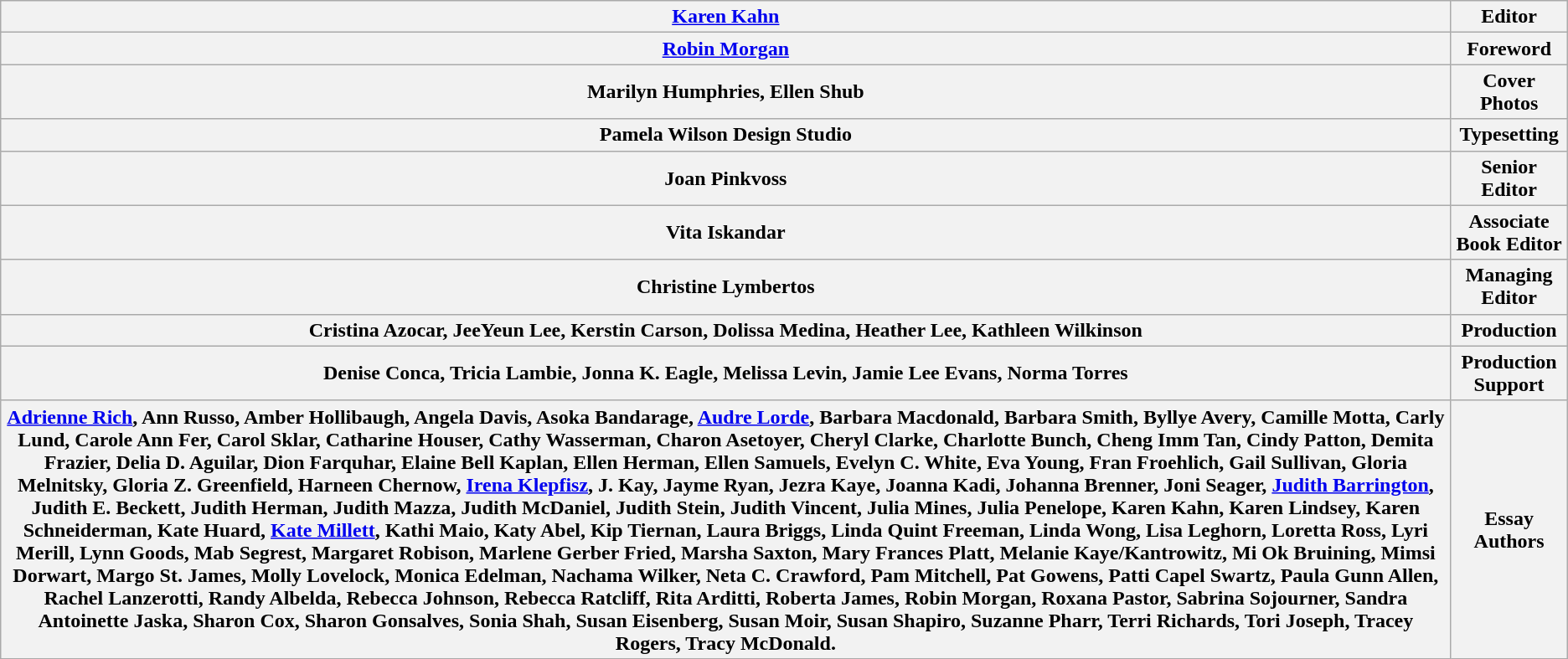<table class="wikitable">
<tr>
<th><a href='#'>Karen Kahn</a></th>
<th>Editor</th>
</tr>
<tr>
<th><a href='#'>Robin Morgan</a></th>
<th>Foreword</th>
</tr>
<tr>
<th>Marilyn Humphries, Ellen Shub</th>
<th>Cover Photos</th>
</tr>
<tr>
<th>Pamela Wilson Design Studio</th>
<th>Typesetting</th>
</tr>
<tr>
<th>Joan Pinkvoss</th>
<th>Senior Editor</th>
</tr>
<tr>
<th>Vita Iskandar</th>
<th>Associate Book Editor</th>
</tr>
<tr>
<th>Christine Lymbertos</th>
<th>Managing Editor</th>
</tr>
<tr>
<th>Cristina Azocar, JeeYeun Lee, Kerstin Carson, Dolissa Medina, Heather Lee, Kathleen Wilkinson</th>
<th>Production</th>
</tr>
<tr>
<th>Denise Conca, Tricia Lambie, Jonna K. Eagle, Melissa Levin, Jamie Lee Evans, Norma Torres</th>
<th>Production Support</th>
</tr>
<tr>
<th><a href='#'>Adrienne Rich</a>, Ann Russo, Amber Hollibaugh, Angela Davis, Asoka Bandarage, <a href='#'>Audre Lorde</a>, Barbara Macdonald, Barbara Smith, Byllye Avery, Camille Motta, Carly Lund, Carole Ann Fer, Carol Sklar, Catharine Houser, Cathy Wasserman, Charon Asetoyer, Cheryl Clarke, Charlotte Bunch, Cheng Imm Tan, Cindy Patton, Demita Frazier, Delia D. Aguilar, Dion Farquhar, Elaine Bell Kaplan, Ellen Herman, Ellen Samuels, Evelyn C. White, Eva Young, Fran Froehlich, Gail Sullivan, Gloria Melnitsky, Gloria Z. Greenfield, Harneen Chernow, <a href='#'>Irena Klepfisz</a>, J. Kay, Jayme Ryan, Jezra Kaye, Joanna Kadi, Johanna Brenner, Joni Seager, <a href='#'>Judith Barrington</a>, Judith E. Beckett, Judith Herman, Judith Mazza, Judith McDaniel, Judith Stein, Judith Vincent, Julia Mines, Julia Penelope, Karen Kahn, Karen Lindsey, Karen Schneiderman, Kate Huard, <a href='#'>Kate Millett</a>, Kathi Maio, Katy Abel, Kip Tiernan, Laura Briggs, Linda Quint Freeman, Linda Wong, Lisa Leghorn, Loretta Ross, Lyri Merill, Lynn Goods, Mab Segrest, Margaret Robison, Marlene Gerber Fried, Marsha Saxton, Mary Frances Platt, Melanie Kaye/Kantrowitz, Mi Ok Bruining, Mimsi Dorwart, Margo St. James, Molly Lovelock, Monica Edelman, Nachama Wilker, Neta C. Crawford, Pam Mitchell, Pat Gowens, Patti Capel Swartz, Paula Gunn Allen, Rachel Lanzerotti, Randy Albelda, Rebecca Johnson, Rebecca Ratcliff, Rita Arditti, Roberta James, Robin Morgan, Roxana Pastor, Sabrina Sojourner, Sandra Antoinette Jaska, Sharon Cox, Sharon Gonsalves, Sonia Shah, Susan Eisenberg, Susan Moir, Susan Shapiro, Suzanne Pharr, Terri Richards, Tori Joseph, Tracey Rogers, Tracy McDonald.</th>
<th>Essay Authors</th>
</tr>
</table>
